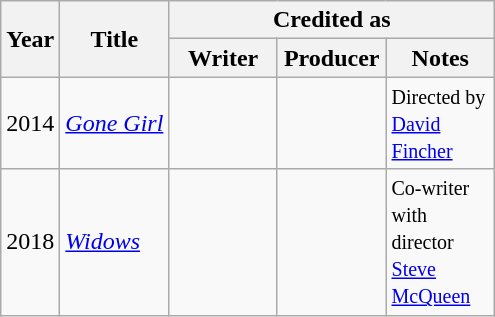<table class="wikitable sortable">
<tr>
<th rowspan=2>Year</th>
<th rowspan=2>Title</th>
<th colspan=4>Credited as</th>
</tr>
<tr>
<th width=65>Writer</th>
<th width=65>Producer</th>
<th width=65>Notes</th>
</tr>
<tr>
<td>2014</td>
<td><em><a href='#'>Gone Girl</a></em></td>
<td></td>
<td></td>
<td><small>Directed by <a href='#'>David Fincher</a></small></td>
</tr>
<tr>
<td>2018</td>
<td><em><a href='#'>Widows</a></em></td>
<td></td>
<td></td>
<td><small>Co-writer with director <a href='#'>Steve McQueen</a></small></td>
</tr>
</table>
